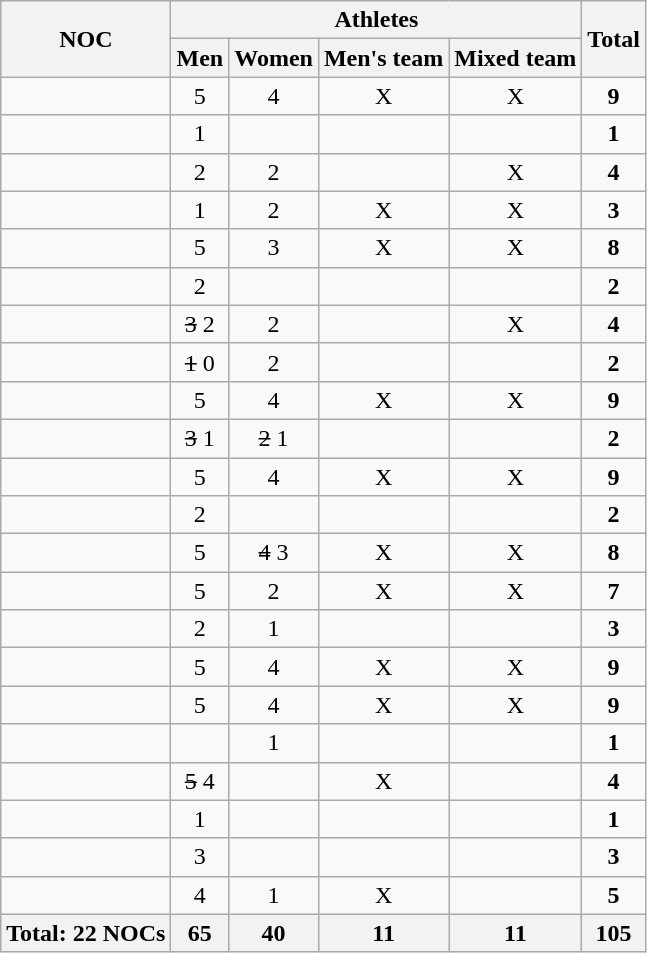<table class="wikitable sortable" style="text-align:center;">
<tr>
<th rowspan=2>NOC</th>
<th colspan=4>Athletes</th>
<th rowspan=2>Total</th>
</tr>
<tr>
<th>Men</th>
<th>Women</th>
<th>Men's team</th>
<th>Mixed team</th>
</tr>
<tr>
<td align=left></td>
<td>5</td>
<td>4</td>
<td>X</td>
<td>X</td>
<td><strong>9</strong></td>
</tr>
<tr>
<td align=left></td>
<td>1</td>
<td></td>
<td></td>
<td></td>
<td><strong>1</strong></td>
</tr>
<tr>
<td align=left></td>
<td>2</td>
<td>2</td>
<td></td>
<td>X</td>
<td><strong>4</strong></td>
</tr>
<tr>
<td align=left></td>
<td>1</td>
<td>2</td>
<td>X</td>
<td>X</td>
<td><strong>3</strong></td>
</tr>
<tr>
<td align=left></td>
<td>5</td>
<td>3</td>
<td>X</td>
<td>X</td>
<td><strong>8</strong></td>
</tr>
<tr>
<td align=left></td>
<td>2</td>
<td></td>
<td></td>
<td></td>
<td><strong>2</strong></td>
</tr>
<tr>
<td align=left></td>
<td><s>3</s> 2</td>
<td>2</td>
<td></td>
<td>X</td>
<td><strong>4</strong></td>
</tr>
<tr>
<td align=left></td>
<td><s>1</s> 0</td>
<td>2</td>
<td></td>
<td></td>
<td><strong>2</strong></td>
</tr>
<tr>
<td align=left></td>
<td>5</td>
<td>4</td>
<td>X</td>
<td>X</td>
<td><strong>9</strong></td>
</tr>
<tr>
<td align=left></td>
<td><s>3</s> 1</td>
<td><s>2</s> 1</td>
<td></td>
<td></td>
<td><strong>2</strong></td>
</tr>
<tr>
<td align=left></td>
<td>5</td>
<td>4</td>
<td>X</td>
<td>X</td>
<td><strong>9</strong></td>
</tr>
<tr>
<td align=left></td>
<td>2</td>
<td></td>
<td></td>
<td></td>
<td><strong>2</strong></td>
</tr>
<tr>
<td align=left></td>
<td>5</td>
<td><s>4</s> 3</td>
<td>X</td>
<td>X</td>
<td><strong>8</strong></td>
</tr>
<tr>
<td align=left></td>
<td>5</td>
<td>2</td>
<td>X</td>
<td>X</td>
<td><strong>7</strong></td>
</tr>
<tr>
<td align=left></td>
<td>2</td>
<td>1</td>
<td></td>
<td></td>
<td><strong>3</strong></td>
</tr>
<tr>
<td align=left></td>
<td>5</td>
<td>4</td>
<td>X</td>
<td>X</td>
<td><strong>9</strong></td>
</tr>
<tr>
<td align=left></td>
<td>5</td>
<td>4</td>
<td>X</td>
<td>X</td>
<td><strong>9</strong></td>
</tr>
<tr>
<td align=left></td>
<td></td>
<td>1</td>
<td></td>
<td></td>
<td><strong>1</strong></td>
</tr>
<tr>
<td align=left></td>
<td><s>5</s> 4</td>
<td></td>
<td>X</td>
<td></td>
<td><strong>4</strong></td>
</tr>
<tr>
<td align=left></td>
<td>1</td>
<td></td>
<td></td>
<td></td>
<td><strong>1</strong></td>
</tr>
<tr>
<td align=left></td>
<td>3</td>
<td></td>
<td></td>
<td></td>
<td><strong>3</strong></td>
</tr>
<tr>
<td align=left></td>
<td>4</td>
<td>1</td>
<td>X</td>
<td></td>
<td><strong>5</strong></td>
</tr>
<tr>
<th>Total: 22 NOCs</th>
<th>65</th>
<th>40</th>
<th>11</th>
<th>11</th>
<th>105</th>
</tr>
</table>
